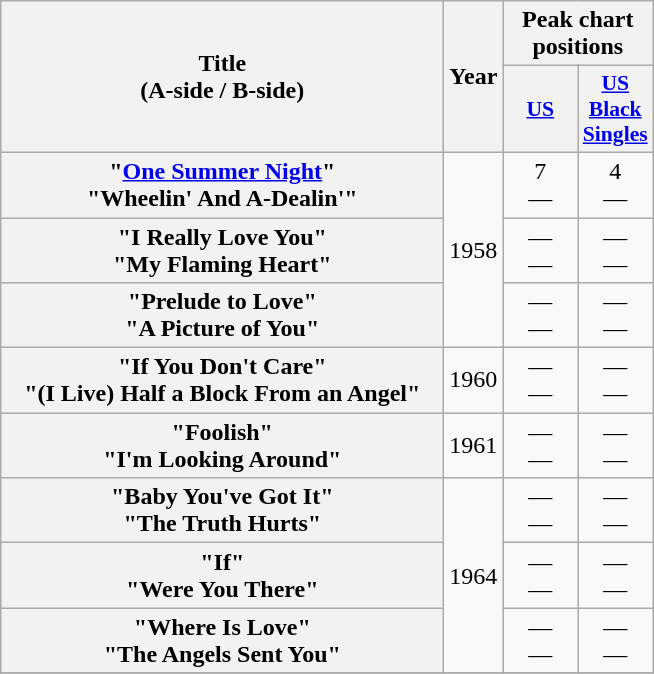<table class="wikitable plainrowheaders" style="text-align:center;">
<tr>
<th scope="col" rowspan="2" style="width:18em;">Title<br><span>(A-side / B-side)</span></th>
<th scope="col" rowspan="2">Year</th>
<th scope="col" colspan="2">Peak chart positions</th>
</tr>
<tr>
<th scope="col" style="width:3em;font-size:90%;"><a href='#'>US</a><br></th>
<th scope="col" style="width:3em;font-size:90%;"><a href='#'>US<br>Black<br>Singles</a><br></th>
</tr>
<tr>
<th scope="row">"<a href='#'>One Summer Night</a>"<br>"Wheelin' And A-Dealin'"</th>
<td rowspan="3">1958</td>
<td>7<br>—</td>
<td>4<br>—</td>
</tr>
<tr>
<th scope="row">"I Really Love You"<br>"My Flaming Heart"</th>
<td>—<br>—</td>
<td>—<br>—</td>
</tr>
<tr>
<th scope="row">"Prelude to Love"<br>"A Picture of You"</th>
<td>—<br>—</td>
<td>—<br>—</td>
</tr>
<tr>
<th scope="row">"If You Don't Care"<br>"(I Live) Half a Block From an Angel"</th>
<td>1960</td>
<td>—<br>—</td>
<td>—<br>—</td>
</tr>
<tr>
<th scope="row">"Foolish"<br>"I'm Looking Around"</th>
<td>1961</td>
<td>—<br>—</td>
<td>—<br>—</td>
</tr>
<tr>
<th scope="row">"Baby You've Got It"<br>"The Truth Hurts"</th>
<td rowspan="3">1964</td>
<td>—<br>—</td>
<td>—<br>—</td>
</tr>
<tr>
<th scope="row">"If"<br>"Were You There"</th>
<td>—<br>—</td>
<td>—<br>—</td>
</tr>
<tr>
<th scope="row">"Where Is Love"<br>"The Angels Sent You"</th>
<td>—<br>—</td>
<td>—<br>—</td>
</tr>
<tr>
</tr>
</table>
